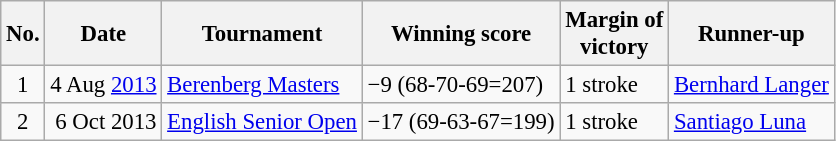<table class="wikitable" style="font-size:95%;">
<tr>
<th>No.</th>
<th>Date</th>
<th>Tournament</th>
<th>Winning score</th>
<th>Margin of<br>victory</th>
<th>Runner-up</th>
</tr>
<tr>
<td align=center>1</td>
<td align=right>4 Aug <a href='#'>2013</a></td>
<td><a href='#'>Berenberg Masters</a></td>
<td>−9 (68-70-69=207)</td>
<td>1 stroke</td>
<td> <a href='#'>Bernhard Langer</a></td>
</tr>
<tr>
<td align=center>2</td>
<td align=right>6 Oct 2013</td>
<td><a href='#'>English Senior Open</a></td>
<td>−17 (69-63-67=199)</td>
<td>1 stroke</td>
<td> <a href='#'>Santiago Luna</a></td>
</tr>
</table>
